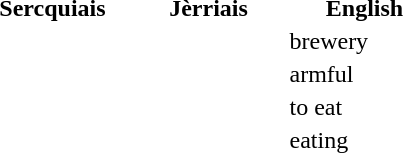<table>
<tr>
<th style="width:100px;">Sercquiais</th>
<th style="width:100px;">Jèrriais</th>
<th style="width:100px;">English</th>
</tr>
<tr>
<td></td>
<td></td>
<td>brewery</td>
</tr>
<tr>
<td></td>
<td></td>
<td>armful</td>
</tr>
<tr>
<td></td>
<td></td>
<td>to eat</td>
</tr>
<tr>
<td></td>
<td></td>
<td>eating</td>
</tr>
</table>
